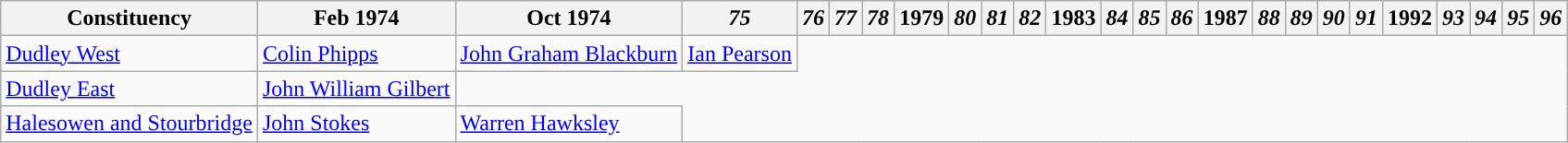<table class="wikitable">
<tr>
<th>Constituency</th>
<th>Feb 1974</th>
<th>Oct 1974</th>
<th><em>75</em></th>
<th><em>76</em></th>
<th><em>77</em></th>
<th><em>78</em></th>
<th>1979</th>
<th><em>80</em></th>
<th><em>81</em></th>
<th><em>82</em></th>
<th>1983</th>
<th><em>84</em></th>
<th><em>85</em></th>
<th><em>86</em></th>
<th>1987</th>
<th><em>88</em></th>
<th><em>89</em></th>
<th><em>90</em></th>
<th><em>91</em></th>
<th>1992</th>
<th><em>93</em></th>
<th><em>94</em></th>
<th><em>95</em></th>
<th><em>96</em></th>
</tr>
<tr>
<td><a href='#'>Dudley West</a></td>
<td><a href='#'>Colin Phipps</a></td>
<td><a href='#'>John Graham Blackburn</a></td>
<td><a href='#'>Ian Pearson</a></td>
</tr>
<tr>
<td><a href='#'>Dudley East</a></td>
<td><a href='#'>John William Gilbert</a></td>
</tr>
<tr>
<td><a href='#'>Halesowen and Stourbridge</a></td>
<td><a href='#'> John Stokes</a></td>
<td><a href='#'>Warren Hawksley</a></td>
</tr>
</table>
